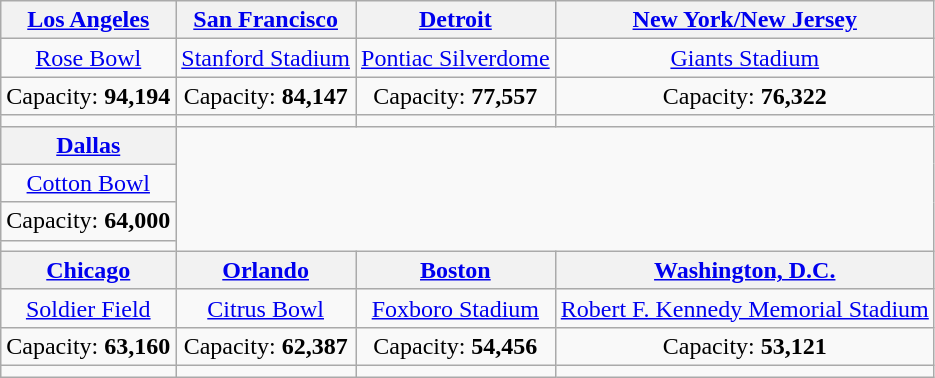<table class="wikitable" style="text-align:center">
<tr>
<th><a href='#'>Los Angeles</a><br></th>
<th><a href='#'>San Francisco</a><br></th>
<th><a href='#'>Detroit</a><br></th>
<th><a href='#'>New York/New Jersey</a><br></th>
</tr>
<tr>
<td><a href='#'>Rose Bowl</a></td>
<td><a href='#'>Stanford Stadium</a></td>
<td><a href='#'>Pontiac Silverdome</a></td>
<td><a href='#'>Giants Stadium</a></td>
</tr>
<tr>
<td>Capacity: <strong>94,194</strong></td>
<td>Capacity: <strong>84,147</strong></td>
<td>Capacity: <strong>77,557</strong></td>
<td>Capacity: <strong>76,322</strong></td>
</tr>
<tr>
<td></td>
<td></td>
<td></td>
<td></td>
</tr>
<tr>
<th><a href='#'>Dallas</a></th>
<td colspan="3" rowspan="4"><br></td>
</tr>
<tr>
<td><a href='#'>Cotton Bowl</a></td>
</tr>
<tr>
<td>Capacity: <strong>64,000</strong></td>
</tr>
<tr>
<td></td>
</tr>
<tr>
<th><a href='#'>Chicago</a></th>
<th><a href='#'>Orlando</a></th>
<th><a href='#'>Boston</a><br></th>
<th><a href='#'>Washington, D.C.</a></th>
</tr>
<tr>
<td><a href='#'>Soldier Field</a></td>
<td><a href='#'>Citrus Bowl</a></td>
<td><a href='#'>Foxboro Stadium</a></td>
<td><a href='#'>Robert F. Kennedy Memorial Stadium</a></td>
</tr>
<tr>
<td>Capacity: <strong>63,160</strong></td>
<td>Capacity: <strong>62,387</strong></td>
<td>Capacity: <strong>54,456</strong></td>
<td>Capacity: <strong>53,121</strong></td>
</tr>
<tr>
<td></td>
<td></td>
<td></td>
<td></td>
</tr>
</table>
